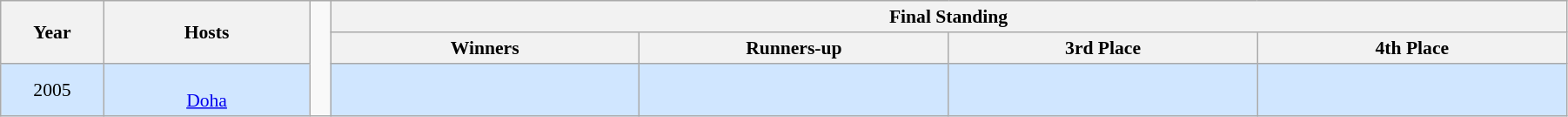<table class="wikitable" style="font-size:90%; width: 95%; text-align: center;">
<tr>
<th rowspan=2 width=5%>Year</th>
<th rowspan=2 width=10%>Hosts</th>
<td width=1% rowspan=3></td>
<th colspan=4>Final Standing</th>
</tr>
<tr>
<th width=15%>Winners</th>
<th width=15%>Runners-up</th>
<th width=15%>3rd Place</th>
<th width=15%>4th Place</th>
</tr>
<tr style="background: #D0E6FF;">
<td>2005</td>
<td><br><a href='#'>Doha</a></td>
<td><strong></strong></td>
<td></td>
<td></td>
<td></td>
</tr>
</table>
